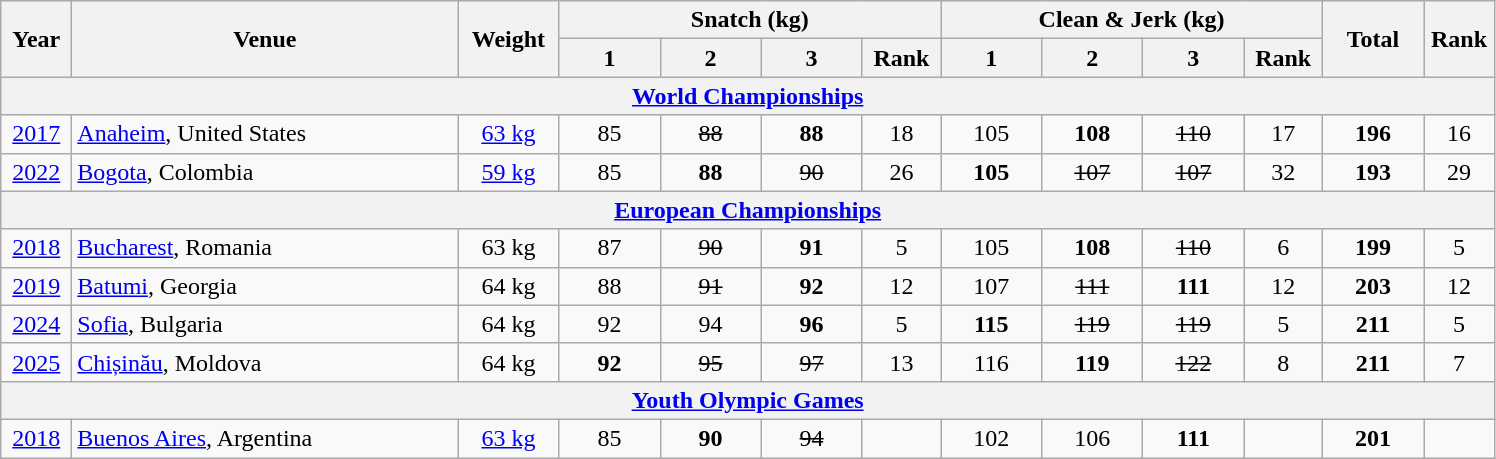<table class="wikitable" style="text-align:center;">
<tr>
<th rowspan=2 width=40>Year</th>
<th rowspan=2 width=250>Venue</th>
<th rowspan=2 width=60>Weight</th>
<th colspan=4>Snatch (kg)</th>
<th colspan=4>Clean & Jerk (kg)</th>
<th rowspan=2 width=60>Total</th>
<th rowspan=2 width=40>Rank</th>
</tr>
<tr>
<th width=60>1</th>
<th width=60>2</th>
<th width=60>3</th>
<th width=45>Rank</th>
<th width=60>1</th>
<th width=60>2</th>
<th width=60>3</th>
<th width=45>Rank</th>
</tr>
<tr>
<th colspan=13><a href='#'>World Championships</a></th>
</tr>
<tr>
<td><a href='#'>2017</a></td>
<td align=left><a href='#'>Anaheim</a>, United States</td>
<td><a href='#'>63 kg</a></td>
<td>85</td>
<td><s>88</s></td>
<td><strong>88</strong></td>
<td>18</td>
<td>105</td>
<td><strong>108</strong></td>
<td><s>110</s></td>
<td>17</td>
<td><strong>196</strong></td>
<td>16</td>
</tr>
<tr>
<td><a href='#'>2022</a></td>
<td align=left><a href='#'>Bogota</a>, Colombia</td>
<td><a href='#'>59 kg</a></td>
<td>85</td>
<td><strong>88</strong></td>
<td><s>90</s></td>
<td>26</td>
<td><strong>105</strong></td>
<td><s>107</s></td>
<td><s>107</s></td>
<td>32</td>
<td><strong>193</strong></td>
<td>29</td>
</tr>
<tr>
<th colspan=13><a href='#'>European Championships</a></th>
</tr>
<tr>
<td><a href='#'>2018</a></td>
<td align=left><a href='#'>Bucharest</a>, Romania</td>
<td>63 kg</td>
<td>87</td>
<td><s>90</s></td>
<td><strong>91</strong></td>
<td>5</td>
<td>105</td>
<td><strong>108</strong></td>
<td><s>110</s></td>
<td>6</td>
<td><strong>199</strong></td>
<td>5</td>
</tr>
<tr>
<td><a href='#'>2019</a></td>
<td align=left><a href='#'>Batumi</a>, Georgia</td>
<td>64 kg</td>
<td>88</td>
<td><s>91</s></td>
<td><strong>92</strong></td>
<td>12</td>
<td>107</td>
<td><s>111</s></td>
<td><strong>111</strong></td>
<td>12</td>
<td><strong>203</strong></td>
<td>12</td>
</tr>
<tr>
<td><a href='#'>2024</a></td>
<td align=left><a href='#'>Sofia</a>, Bulgaria</td>
<td>64 kg</td>
<td>92</td>
<td>94</td>
<td><strong>96</strong></td>
<td>5</td>
<td><strong>115</strong></td>
<td><s>119</s></td>
<td><s>119</s></td>
<td>5</td>
<td><strong>211</strong></td>
<td>5</td>
</tr>
<tr>
<td><a href='#'>2025</a></td>
<td align=left><a href='#'>Chișinău</a>, Moldova</td>
<td>64 kg</td>
<td><strong>92</strong></td>
<td><s>95</s></td>
<td><s>97</s></td>
<td>13</td>
<td>116</td>
<td><strong>119</strong></td>
<td><s>122</s></td>
<td>8</td>
<td><strong>211</strong></td>
<td>7</td>
</tr>
<tr>
<th colspan="13"><a href='#'>Youth Olympic Games</a></th>
</tr>
<tr>
<td><a href='#'>2018</a></td>
<td align="left"><a href='#'>Buenos Aires</a>, Argentina</td>
<td><a href='#'>63 kg</a></td>
<td>85</td>
<td><strong>90</strong></td>
<td><s>94</s></td>
<td></td>
<td>102</td>
<td>106</td>
<td><strong>111</strong></td>
<td></td>
<td><strong>201</strong></td>
<td></td>
</tr>
</table>
